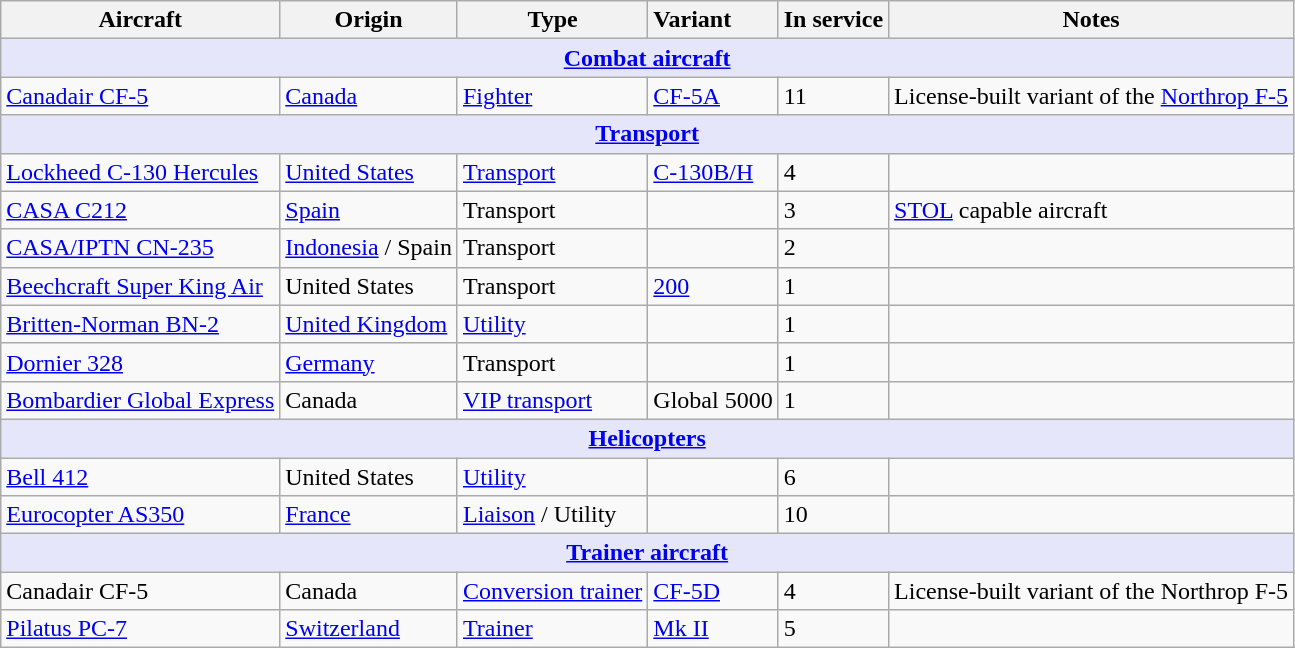<table class="wikitable">
<tr>
<th style="text-align:center; ">Aircraft</th>
<th style="text-align: center; ">Origin</th>
<th style="text-align:l center; ">Type</th>
<th style="text-align:left; ">Variant</th>
<th style="text-align:center; ">In service</th>
<th style="text-align: center; ">Notes</th>
</tr>
<tr>
<th style="align: center; background: lavender;" colspan="7"><a href='#'>Combat aircraft</a></th>
</tr>
<tr>
<td><a href='#'>Canadair CF-5</a></td>
<td><a href='#'>Canada</a></td>
<td><a href='#'>Fighter</a></td>
<td><a href='#'>CF-5A</a></td>
<td>11</td>
<td>License-built variant of the <a href='#'>Northrop F-5</a></td>
</tr>
<tr>
<th style="align: center; background: lavender;" colspan="7"><a href='#'>Transport</a></th>
</tr>
<tr>
<td><a href='#'>Lockheed C-130 Hercules</a></td>
<td><a href='#'>United States</a></td>
<td><a href='#'>Transport</a></td>
<td><a href='#'>C-130B/H</a></td>
<td>4</td>
<td></td>
</tr>
<tr>
<td><a href='#'>CASA C212</a></td>
<td><a href='#'>Spain</a></td>
<td>Transport</td>
<td></td>
<td>3</td>
<td><a href='#'>STOL</a> capable aircraft</td>
</tr>
<tr>
<td><a href='#'>CASA/IPTN CN-235</a></td>
<td><a href='#'>Indonesia</a> / Spain</td>
<td>Transport</td>
<td></td>
<td>2</td>
<td></td>
</tr>
<tr>
<td><a href='#'>Beechcraft Super King Air</a></td>
<td>United States</td>
<td>Transport</td>
<td><a href='#'>200</a></td>
<td>1</td>
<td></td>
</tr>
<tr>
<td><a href='#'>Britten-Norman BN-2</a></td>
<td><a href='#'>United Kingdom</a></td>
<td><a href='#'>Utility</a></td>
<td></td>
<td>1</td>
<td></td>
</tr>
<tr>
<td><a href='#'>Dornier 328</a></td>
<td><a href='#'>Germany</a></td>
<td>Transport</td>
<td></td>
<td>1</td>
<td></td>
</tr>
<tr>
<td><a href='#'>Bombardier Global Express</a></td>
<td>Canada</td>
<td><a href='#'>VIP transport</a></td>
<td>Global 5000</td>
<td>1</td>
<td></td>
</tr>
<tr>
<th style="align: center; background: lavender;" colspan="7"><a href='#'>Helicopters</a></th>
</tr>
<tr>
<td><a href='#'>Bell 412</a></td>
<td>United States</td>
<td><a href='#'>Utility</a></td>
<td></td>
<td>6</td>
<td></td>
</tr>
<tr>
<td><a href='#'>Eurocopter AS350</a></td>
<td><a href='#'>France</a></td>
<td><a href='#'>Liaison</a> / Utility</td>
<td></td>
<td>10</td>
<td></td>
</tr>
<tr>
<th style="align: center; background: lavender;" colspan="7"><a href='#'>Trainer aircraft</a></th>
</tr>
<tr>
<td>Canadair CF-5</td>
<td>Canada</td>
<td><a href='#'>Conversion trainer</a></td>
<td><a href='#'>CF-5D</a></td>
<td>4</td>
<td>License-built variant of the Northrop F-5</td>
</tr>
<tr>
<td><a href='#'>Pilatus PC-7</a></td>
<td><a href='#'>Switzerland</a></td>
<td><a href='#'>Trainer</a></td>
<td><a href='#'>Mk II</a></td>
<td>5</td>
<td></td>
</tr>
</table>
